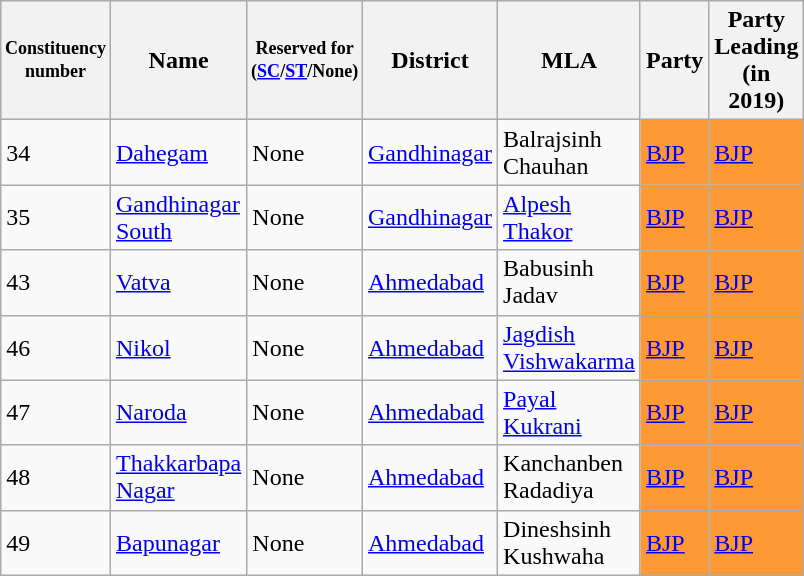<table class="wikitable" width="500px">
<tr>
<th width="50px" style="font-size:75%">Constituency number</th>
<th width="200px">Name</th>
<th width="100px" style="font-size:75%">Reserved for (<a href='#'>SC</a>/<a href='#'>ST</a>/None)</th>
<th width="150px">District</th>
<th>MLA</th>
<th>Party</th>
<th width="150px">Party Leading<br>(in 2019)</th>
</tr>
<tr>
<td>34</td>
<td><a href='#'>Dahegam</a></td>
<td>None</td>
<td><a href='#'>Gandhinagar</a></td>
<td>Balrajsinh Chauhan</td>
<td bgcolor=#FF9933><a href='#'>BJP</a></td>
<td bgcolor=#FF9933><a href='#'>BJP</a></td>
</tr>
<tr>
<td>35</td>
<td><a href='#'>Gandhinagar South</a></td>
<td>None</td>
<td><a href='#'>Gandhinagar</a></td>
<td><a href='#'>Alpesh Thakor</a></td>
<td bgcolor=#FF9933><a href='#'>BJP</a></td>
<td bgcolor=#FF9933><a href='#'>BJP</a></td>
</tr>
<tr>
<td>43</td>
<td><a href='#'>Vatva</a></td>
<td>None</td>
<td><a href='#'>Ahmedabad</a></td>
<td>Babusinh Jadav</td>
<td bgcolor=#FF9933><a href='#'>BJP</a></td>
<td bgcolor=#FF9933><a href='#'>BJP</a></td>
</tr>
<tr>
<td>46</td>
<td><a href='#'>Nikol</a></td>
<td>None</td>
<td><a href='#'>Ahmedabad</a></td>
<td><a href='#'>Jagdish Vishwakarma</a></td>
<td bgcolor=#FF9933><a href='#'>BJP</a></td>
<td bgcolor=#FF9933><a href='#'>BJP</a></td>
</tr>
<tr>
<td>47</td>
<td><a href='#'>Naroda</a></td>
<td>None</td>
<td><a href='#'>Ahmedabad</a></td>
<td><a href='#'>Payal Kukrani</a></td>
<td bgcolor=#FF9933><a href='#'>BJP</a></td>
<td bgcolor=#FF9933><a href='#'>BJP</a></td>
</tr>
<tr>
<td>48</td>
<td><a href='#'>Thakkarbapa Nagar</a></td>
<td>None</td>
<td><a href='#'>Ahmedabad</a></td>
<td>Kanchanben Radadiya</td>
<td bgcolor=#FF9933><a href='#'>BJP</a></td>
<td bgcolor=#FF9933><a href='#'>BJP</a></td>
</tr>
<tr>
<td>49</td>
<td><a href='#'>Bapunagar</a></td>
<td>None</td>
<td><a href='#'>Ahmedabad</a></td>
<td>Dineshsinh Kushwaha</td>
<td bgcolor=#FF9933><a href='#'>BJP</a></td>
<td bgcolor=#FF9933><a href='#'>BJP</a></td>
</tr>
</table>
